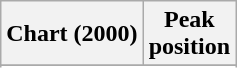<table class="wikitable sortable">
<tr>
<th>Chart (2000)</th>
<th>Peak<br>position</th>
</tr>
<tr>
</tr>
<tr>
</tr>
<tr>
</tr>
<tr>
</tr>
<tr>
</tr>
<tr>
</tr>
<tr>
</tr>
<tr>
</tr>
<tr>
</tr>
<tr>
</tr>
<tr>
</tr>
<tr>
</tr>
</table>
